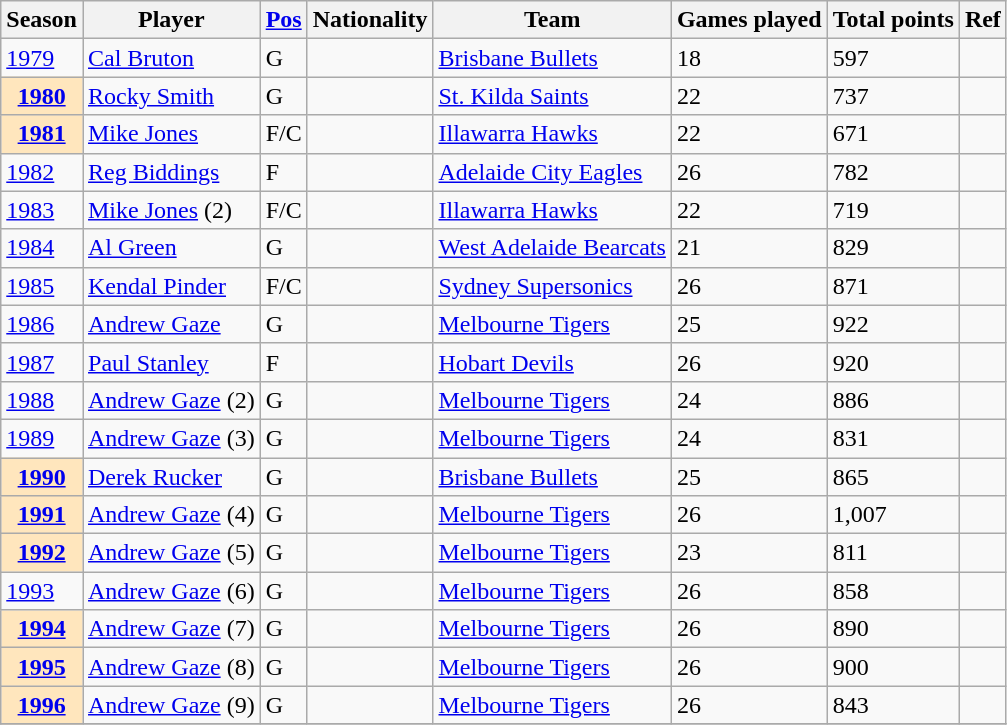<table class="wikitable plainrowheaders sortable" summary="Season (sortable), Player (sortable), Nationality (sortable), Team (sortable), Games played (sortable), Points per game (sortable) and References">
<tr>
<th scope="col">Season</th>
<th scope="col">Player</th>
<th scope="col"><a href='#'>Pos</a></th>
<th scope="col">Nationality</th>
<th scope="col">Team</th>
<th scope="col">Games played</th>
<th scope="col">Total points</th>
<th scope="col" class="unsortable">Ref</th>
</tr>
<tr>
<td><a href='#'>1979</a></td>
<td><a href='#'>Cal Bruton</a></td>
<td>G</td>
<td></td>
<td><a href='#'>Brisbane Bullets</a></td>
<td>18</td>
<td>597</td>
<td align=center></td>
</tr>
<tr>
<th scope="row" style="background-color:#FFE6BD"><a href='#'>1980</a> </th>
<td><a href='#'>Rocky Smith</a></td>
<td>G</td>
<td></td>
<td><a href='#'>St. Kilda Saints</a></td>
<td>22</td>
<td>737</td>
<td align=center></td>
</tr>
<tr>
<th scope="row" style="background-color:#FFE6BD"><a href='#'>1981</a> </th>
<td><a href='#'>Mike Jones</a></td>
<td>F/C</td>
<td></td>
<td><a href='#'>Illawarra Hawks</a></td>
<td>22</td>
<td>671</td>
<td align=center></td>
</tr>
<tr>
<td><a href='#'>1982</a></td>
<td><a href='#'>Reg Biddings</a></td>
<td>F</td>
<td></td>
<td><a href='#'>Adelaide City Eagles</a></td>
<td>26</td>
<td>782</td>
<td align=center></td>
</tr>
<tr>
<td><a href='#'>1983</a></td>
<td><a href='#'>Mike Jones</a> (2)</td>
<td>F/C</td>
<td></td>
<td><a href='#'>Illawarra Hawks</a></td>
<td>22</td>
<td>719</td>
<td align=center></td>
</tr>
<tr>
<td><a href='#'>1984</a></td>
<td><a href='#'>Al Green</a></td>
<td>G</td>
<td></td>
<td><a href='#'>West Adelaide Bearcats</a></td>
<td>21</td>
<td>829</td>
<td align=center></td>
</tr>
<tr>
<td><a href='#'>1985</a></td>
<td><a href='#'>Kendal Pinder</a></td>
<td>F/C</td>
<td></td>
<td><a href='#'>Sydney Supersonics</a></td>
<td>26</td>
<td>871</td>
<td align=center></td>
</tr>
<tr>
<td><a href='#'>1986</a></td>
<td><a href='#'>Andrew Gaze</a></td>
<td>G</td>
<td></td>
<td><a href='#'>Melbourne Tigers</a></td>
<td>25</td>
<td>922</td>
<td align=center></td>
</tr>
<tr>
<td><a href='#'>1987</a></td>
<td><a href='#'>Paul Stanley</a></td>
<td>F</td>
<td></td>
<td><a href='#'>Hobart Devils</a></td>
<td>26</td>
<td>920</td>
<td align=center></td>
</tr>
<tr>
<td><a href='#'>1988</a></td>
<td><a href='#'>Andrew Gaze</a> (2)</td>
<td>G</td>
<td></td>
<td><a href='#'>Melbourne Tigers</a></td>
<td>24</td>
<td>886</td>
<td align=center></td>
</tr>
<tr>
<td><a href='#'>1989</a></td>
<td><a href='#'>Andrew Gaze</a> (3)</td>
<td>G</td>
<td></td>
<td><a href='#'>Melbourne Tigers</a></td>
<td>24</td>
<td>831</td>
<td align=center></td>
</tr>
<tr>
<th scope="row" style="background-color:#FFE6BD"><a href='#'>1990</a> </th>
<td><a href='#'>Derek Rucker</a></td>
<td>G</td>
<td></td>
<td><a href='#'>Brisbane Bullets</a></td>
<td>25</td>
<td>865</td>
<td align=center></td>
</tr>
<tr>
<th scope="row" style="background-color:#FFE6BD"><a href='#'>1991</a> </th>
<td><a href='#'>Andrew Gaze</a> (4)</td>
<td>G</td>
<td></td>
<td><a href='#'>Melbourne Tigers</a></td>
<td>26</td>
<td>1,007</td>
<td align=center></td>
</tr>
<tr>
<th scope="row" style="background-color:#FFE6BD"><a href='#'>1992</a> </th>
<td><a href='#'>Andrew Gaze</a> (5)</td>
<td>G</td>
<td></td>
<td><a href='#'>Melbourne Tigers</a></td>
<td>23</td>
<td>811</td>
<td align=center></td>
</tr>
<tr>
<td><a href='#'>1993</a></td>
<td><a href='#'>Andrew Gaze</a> (6)</td>
<td>G</td>
<td></td>
<td><a href='#'>Melbourne Tigers</a></td>
<td>26</td>
<td>858</td>
<td align=center></td>
</tr>
<tr>
<th scope="row" style="background-color:#FFE6BD"><a href='#'>1994</a> </th>
<td><a href='#'>Andrew Gaze</a> (7)</td>
<td>G</td>
<td></td>
<td><a href='#'>Melbourne Tigers</a></td>
<td>26</td>
<td>890</td>
<td align=center></td>
</tr>
<tr>
<th scope="row" style="background-color:#FFE6BD"><a href='#'>1995</a> </th>
<td><a href='#'>Andrew Gaze</a> (8)</td>
<td>G</td>
<td></td>
<td><a href='#'>Melbourne Tigers</a></td>
<td>26</td>
<td>900</td>
<td align=center></td>
</tr>
<tr>
<th scope="row" style="background-color:#FFE6BD"><a href='#'>1996</a> </th>
<td><a href='#'>Andrew Gaze</a> (9)</td>
<td>G</td>
<td></td>
<td><a href='#'>Melbourne Tigers</a></td>
<td>26</td>
<td>843</td>
<td align=center></td>
</tr>
<tr>
</tr>
</table>
